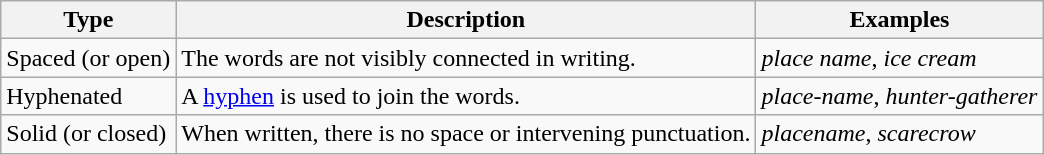<table class="wikitable">
<tr>
<th>Type</th>
<th>Description</th>
<th>Examples</th>
</tr>
<tr>
<td>Spaced (or open)</td>
<td>The words are not visibly connected in writing.</td>
<td><em>place name</em>, <em>ice cream</em></td>
</tr>
<tr>
<td>Hyphenated</td>
<td>A <a href='#'>hyphen</a> is used to join the words.</td>
<td><em>place-name</em>, <em>hunter-gatherer</em></td>
</tr>
<tr>
<td>Solid (or closed)</td>
<td>When written, there is no space or intervening punctuation.</td>
<td><em>placename</em>, <em>scarecrow</em></td>
</tr>
</table>
